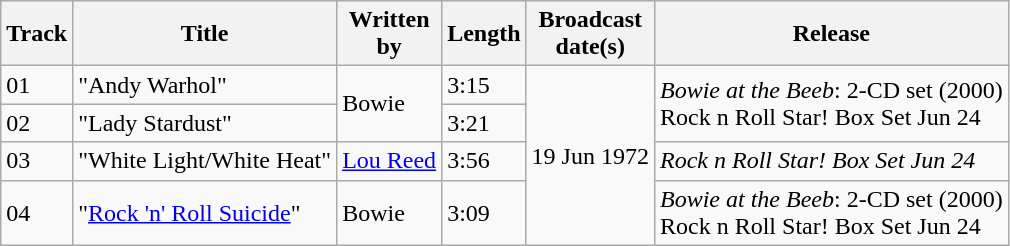<table class="wikitable">
<tr>
<th>Track</th>
<th>Title</th>
<th>Written<br> by</th>
<th>Length</th>
<th>Broadcast<br> date(s)</th>
<th>Release</th>
</tr>
<tr>
<td>01</td>
<td>"Andy Warhol"</td>
<td rowspan="2">Bowie</td>
<td>3:15</td>
<td rowspan="4">19 Jun 1972</td>
<td rowspan="2"><em>Bowie at the Beeb</em>: 2-CD set (2000)<br>Rock n Roll Star! Box Set Jun 24</td>
</tr>
<tr>
<td>02</td>
<td>"Lady Stardust"</td>
<td>3:21</td>
</tr>
<tr>
<td>03</td>
<td>"White Light/White Heat"</td>
<td><a href='#'>Lou Reed</a></td>
<td>3:56</td>
<td><em>Rock n Roll Star! Box Set Jun 24</em></td>
</tr>
<tr>
<td>04</td>
<td>"<a href='#'>Rock 'n' Roll Suicide</a>"</td>
<td>Bowie</td>
<td>3:09</td>
<td><em>Bowie at the Beeb</em>: 2-CD set (2000)<br>Rock n Roll Star! Box Set Jun 24</td>
</tr>
</table>
